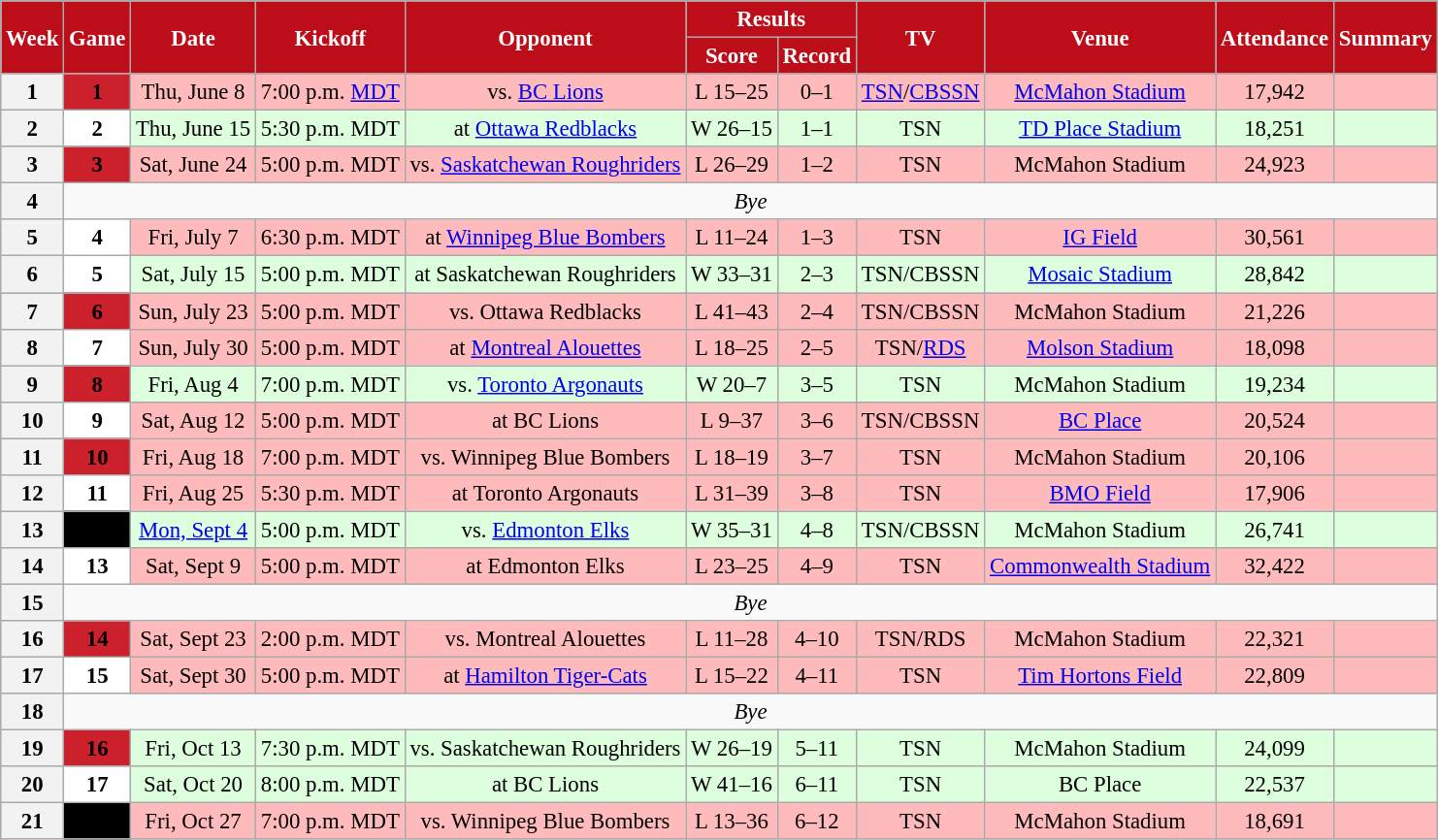<table class="wikitable" style="font-size: 95%;">
<tr>
<th style="background:#BD0D18;color:#FFFFFF;" rowspan=2>Week</th>
<th style="background:#BD0D18;color:#FFFFFF;" rowspan=2>Game</th>
<th style="background:#BD0D18;color:#FFFFFF;" rowspan=2>Date</th>
<th style="background:#BD0D18;color:#FFFFFF;" rowspan=2>Kickoff</th>
<th style="background:#BD0D18;color:#FFFFFF;" rowspan=2>Opponent</th>
<th style="background:#BD0D18;color:#FFFFFF;" colspan=2>Results</th>
<th style="background:#BD0D18;color:#FFFFFF;" rowspan=2>TV</th>
<th style="background:#BD0D18;color:#FFFFFF;" rowspan=2>Venue</th>
<th style="background:#BD0D18;color:#FFFFFF;" rowspan=2>Attendance</th>
<th style="background:#BD0D18;color:#FFFFFF;" rowspan=2>Summary</th>
</tr>
<tr>
<th style="background:#BD0D18;color:#FFFFFF;">Score</th>
<th style="background:#BD0D18;color:#FFFFFF;">Record</th>
</tr>
<tr align="center" bgcolor="ffbbbb">
<th align="center"><strong>1</strong></th>
<th style="text-align:center; background:#CC202C;"><span><strong>1</strong></span></th>
<td align="center">Thu, June 8</td>
<td align="center">7:00 p.m. <a href='#'>MDT</a></td>
<td align="center">vs. <a href='#'>BC Lions</a></td>
<td align="center">L 15–25</td>
<td align="center">0–1</td>
<td align="center"><a href='#'>TSN</a>/<a href='#'>CBSSN</a></td>
<td align="center"><a href='#'>McMahon Stadium</a></td>
<td align="center">17,942</td>
<td align="center"></td>
</tr>
<tr align="center" bgcolor="ddffdd">
<th align="center"><strong>2</strong></th>
<th style="text-align:center; background:white;"><span><strong>2</strong></span></th>
<td align="center">Thu, June 15</td>
<td align="center">5:30 p.m. MDT</td>
<td align="center">at <a href='#'>Ottawa Redblacks</a></td>
<td align="center">W 26–15</td>
<td align="center">1–1</td>
<td align="center">TSN</td>
<td align="center"><a href='#'>TD Place Stadium</a></td>
<td align="center">18,251</td>
<td align="center"></td>
</tr>
<tr align="center" bgcolor="ffbbbb">
<th align="center"><strong>3</strong></th>
<th style="text-align:center; background:#CC202C;"><span><strong>3</strong></span></th>
<td align="center">Sat, June 24</td>
<td align="center">5:00 p.m. MDT</td>
<td align="center">vs. <a href='#'>Saskatchewan Roughriders</a></td>
<td align="center">L 26–29 </td>
<td align="center">1–2</td>
<td align="center">TSN</td>
<td align="center">McMahon Stadium</td>
<td align="center">24,923</td>
<td align="center"></td>
</tr>
<tr align="center"= bgcolor="">
<th align="center"><strong>4</strong></th>
<td colspan=10 align="center" valign="middle"><em>Bye</em></td>
</tr>
<tr align="center" bgcolor="ffbbbb">
<th align="center"><strong>5</strong></th>
<th style="text-align:center; background:white;"><span><strong>4</strong></span></th>
<td align="center">Fri, July 7</td>
<td align="center">6:30 p.m. MDT</td>
<td align="center">at <a href='#'>Winnipeg Blue Bombers</a></td>
<td align="center">L 11–24</td>
<td align="center">1–3</td>
<td align="center">TSN</td>
<td align="center"><a href='#'>IG Field</a></td>
<td align="center">30,561</td>
<td align="center"></td>
</tr>
<tr align="center" bgcolor="ddffdd">
<th align="center"><strong>6</strong></th>
<th style="text-align:center; background:white;"><span><strong>5</strong></span></th>
<td align="center">Sat, July 15</td>
<td align="center">5:00 p.m. MDT</td>
<td align="center">at Saskatchewan Roughriders</td>
<td align="center">W 33–31</td>
<td align="center">2–3</td>
<td align="center">TSN/CBSSN</td>
<td align="center"><a href='#'>Mosaic Stadium</a></td>
<td align="center">28,842</td>
<td align="center"></td>
</tr>
<tr align="center" bgcolor="ffbbbb">
<th align="center"><strong>7</strong></th>
<th style="text-align:center; background:#CC202C;"><span><strong>6</strong></span></th>
<td align="center">Sun, July 23</td>
<td align="center">5:00 p.m. MDT</td>
<td align="center">vs. Ottawa Redblacks</td>
<td align="center">L 41–43 </td>
<td align="center">2–4</td>
<td align="center">TSN/CBSSN</td>
<td align="center">McMahon Stadium</td>
<td align="center">21,226</td>
<td align="center"></td>
</tr>
<tr align="center" bgcolor="ffbbbb">
<th align="center"><strong>8</strong></th>
<th style="text-align:center; background:white;"><span><strong>7</strong></span></th>
<td align="center">Sun, July 30</td>
<td align="center">5:00 p.m. MDT</td>
<td align="center">at <a href='#'>Montreal Alouettes</a></td>
<td align="center">L 18–25</td>
<td align="center">2–5</td>
<td align="center">TSN/<a href='#'>RDS</a></td>
<td align="center"><a href='#'>Molson Stadium</a></td>
<td align="center">18,098</td>
<td align="center"></td>
</tr>
<tr align="center" bgcolor="ddffdd">
<th align="center"><strong>9</strong></th>
<th style="text-align:center; background:#CC202C;"><span><strong>8</strong></span></th>
<td align="center">Fri, Aug 4</td>
<td align="center">7:00 p.m. MDT</td>
<td align="center">vs. <a href='#'>Toronto Argonauts</a></td>
<td align="center">W 20–7</td>
<td align="center">3–5</td>
<td align="center">TSN</td>
<td align="center">McMahon Stadium</td>
<td align="center">19,234</td>
<td align="center"></td>
</tr>
<tr align="center" bgcolor="ffbbbb">
<th align="center"><strong>10</strong></th>
<th style="text-align:center; background:white;"><span><strong>9</strong></span></th>
<td align="center">Sat, Aug 12</td>
<td align="center">5:00 p.m. MDT</td>
<td align="center">at BC Lions</td>
<td align="center">L 9–37</td>
<td align="center">3–6</td>
<td align="center">TSN/CBSSN</td>
<td align="center"><a href='#'>BC Place</a></td>
<td align="center">20,524</td>
<td align="center"></td>
</tr>
<tr align="center" bgcolor="ffbbbb">
<th align="center"><strong>11</strong></th>
<th style="text-align:center; background:#CC202C;"><span><strong>10</strong></span></th>
<td align="center">Fri, Aug 18</td>
<td align="center">7:00 p.m. MDT</td>
<td align="center">vs. Winnipeg Blue Bombers</td>
<td align="center">L 18–19</td>
<td align="center">3–7</td>
<td align="center">TSN</td>
<td align="center">McMahon Stadium</td>
<td align="center">20,106</td>
<td align="center"></td>
</tr>
<tr align="center" bgcolor="ffbbbb">
<th align="center"><strong>12</strong></th>
<th style="text-align:center; background:white;"><span><strong>11</strong></span></th>
<td align="center">Fri, Aug 25</td>
<td align="center">5:30 p.m. MDT</td>
<td align="center">at Toronto Argonauts</td>
<td align="center">L 31–39</td>
<td align="center">3–8</td>
<td align="center">TSN</td>
<td align="center"><a href='#'>BMO Field</a></td>
<td align="center">17,906</td>
<td align="center"></td>
</tr>
<tr align="center" bgcolor="ddffdd">
<th align="center"><strong>13</strong></th>
<th style="text-align:center; background:black;"><span><strong>12</strong></span></th>
<td align="center"><a href='#'>Mon, Sept 4</a></td>
<td align="center">5:00 p.m. MDT</td>
<td align="center">vs. <a href='#'>Edmonton Elks</a></td>
<td align="center">W 35–31</td>
<td align="center">4–8</td>
<td align="center">TSN/CBSSN</td>
<td align="center">McMahon Stadium</td>
<td align="center">26,741</td>
<td align="center"></td>
</tr>
<tr align="center" bgcolor="ffbbbb">
<th align="center"><strong>14</strong></th>
<th style="text-align:center; background:white;"><span><strong>13</strong></span></th>
<td align="center">Sat, Sept 9</td>
<td align="center">5:00 p.m. MDT</td>
<td align="center">at Edmonton Elks</td>
<td align="center">L 23–25</td>
<td align="center">4–9</td>
<td align="center">TSN</td>
<td align="center"><a href='#'>Commonwealth Stadium</a></td>
<td align="center">32,422</td>
<td align="center"></td>
</tr>
<tr align="center"= bgcolor="">
<th align="center"><strong>15</strong></th>
<td colspan=10 align="center" valign="middle"><em>Bye</em></td>
</tr>
<tr align="center" bgcolor="ffbbbb">
<th align="center"><strong>16</strong></th>
<th style="text-align:center; background:#CC202C;"><span><strong>14</strong></span></th>
<td align="center">Sat, Sept 23</td>
<td align="center">2:00 p.m. MDT</td>
<td align="center">vs. Montreal Alouettes</td>
<td align="center">L 11–28</td>
<td align="center">4–10</td>
<td align="center">TSN/RDS</td>
<td align="center">McMahon Stadium</td>
<td align="center">22,321</td>
<td align="center"></td>
</tr>
<tr align="center" bgcolor="ffbbbb">
<th align="center"><strong>17</strong></th>
<th style="text-align:center; background:white;"><span><strong>15</strong></span></th>
<td align="center">Sat, Sept 30</td>
<td align="center">5:00 p.m. MDT</td>
<td align="center">at <a href='#'>Hamilton Tiger-Cats</a></td>
<td align="center">L 15–22</td>
<td align="center">4–11</td>
<td align="center">TSN</td>
<td align="center"><a href='#'>Tim Hortons Field</a></td>
<td align="center">22,809</td>
<td align="center"></td>
</tr>
<tr align="center"= bgcolor="">
<th align="center"><strong>18</strong></th>
<td colspan=10 align="center" valign="middle"><em>Bye</em></td>
</tr>
<tr align="center" bgcolor="ddffdd">
<th align="center"><strong>19</strong></th>
<th style="text-align:center; background:#CC202C;"><span><strong>16</strong></span></th>
<td align="center">Fri, Oct 13</td>
<td align="center">7:30 p.m. MDT</td>
<td align="center">vs. Saskatchewan Roughriders</td>
<td align="center">W 26–19</td>
<td align="center">5–11</td>
<td align="center">TSN</td>
<td align="center">McMahon Stadium</td>
<td align="center">24,099</td>
<td align="center"></td>
</tr>
<tr align="center" bgcolor="ddffdd">
<th align="center"><strong>20</strong></th>
<th style="text-align:center; background:white;"><span><strong>17</strong></span></th>
<td align="center">Sat, Oct 20</td>
<td align="center">8:00 p.m. MDT</td>
<td align="center">at BC Lions</td>
<td align="center">W 41–16</td>
<td align="center">6–11</td>
<td align="center">TSN</td>
<td align="center">BC Place</td>
<td align="center">22,537</td>
<td align="center"></td>
</tr>
<tr align="center" bgcolor="ffbbbb">
<th align="center"><strong>21</strong></th>
<th style="text-align:center; background:black;"><span><strong>18</strong></span></th>
<td align="center">Fri, Oct 27</td>
<td align="center">7:00 p.m. MDT</td>
<td align="center">vs. Winnipeg Blue Bombers</td>
<td align="center">L 13–36</td>
<td align="center">6–12</td>
<td align="center">TSN</td>
<td align="center">McMahon Stadium</td>
<td align="center">18,691</td>
<td align="center"></td>
</tr>
</table>
